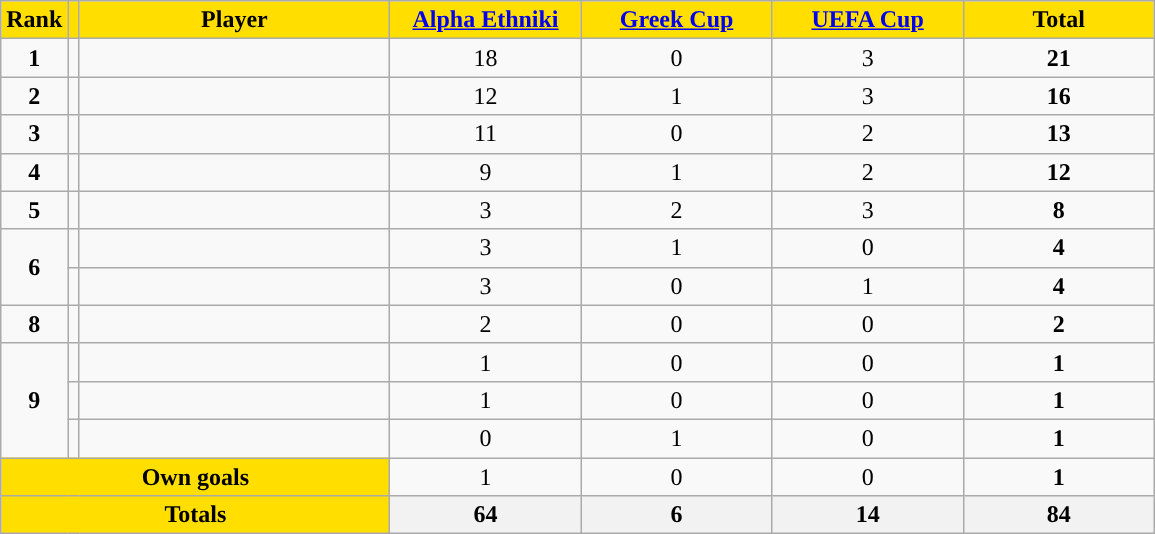<table class="wikitable sortable" style="text-align: center">
<tr>
<th style="background:#FFDE00">Rank</th>
<th style="background:#FFDE00"></th>
<th width=200 style="background:#FFDE00">Player</th>
<th width=120 style="background:#FFDE00"><a href='#'>Alpha Ethniki</a></th>
<th width=120 style="background:#FFDE00"><a href='#'>Greek Cup</a></th>
<th width=120 style="background:#FFDE00"><a href='#'>UEFA Cup</a></th>
<th width=120 style="background:#FFDE00">Total</th>
</tr>
<tr>
<td><strong>1</strong></td>
<td></td>
<td align=left></td>
<td>18</td>
<td>0</td>
<td>3</td>
<td><strong>21</strong></td>
</tr>
<tr>
<td><strong>2</strong></td>
<td></td>
<td align=left></td>
<td>12</td>
<td>1</td>
<td>3</td>
<td><strong>16</strong></td>
</tr>
<tr>
<td><strong>3</strong></td>
<td></td>
<td align=left></td>
<td>11</td>
<td>0</td>
<td>2</td>
<td><strong>13</strong></td>
</tr>
<tr>
<td><strong>4</strong></td>
<td></td>
<td align=left></td>
<td>9</td>
<td>1</td>
<td>2</td>
<td><strong>12</strong></td>
</tr>
<tr>
<td><strong>5</strong></td>
<td></td>
<td align=left></td>
<td>3</td>
<td>2</td>
<td>3</td>
<td><strong>8</strong></td>
</tr>
<tr>
<td rowspan=2><strong>6</strong></td>
<td></td>
<td align=left></td>
<td>3</td>
<td>1</td>
<td>0</td>
<td><strong>4</strong></td>
</tr>
<tr>
<td></td>
<td align=left></td>
<td>3</td>
<td>0</td>
<td>1</td>
<td><strong>4</strong></td>
</tr>
<tr>
<td><strong>8</strong></td>
<td></td>
<td align=left></td>
<td>2</td>
<td>0</td>
<td>0</td>
<td><strong>2</strong></td>
</tr>
<tr>
<td rowspan=3><strong>9</strong></td>
<td></td>
<td align=left></td>
<td>1</td>
<td>0</td>
<td>0</td>
<td><strong>1</strong></td>
</tr>
<tr>
<td></td>
<td align=left></td>
<td>1</td>
<td>0</td>
<td>0</td>
<td><strong>1</strong></td>
</tr>
<tr>
<td></td>
<td align=left></td>
<td>0</td>
<td>1</td>
<td>0</td>
<td><strong>1</strong></td>
</tr>
<tr class="sortbottom">
<td colspan=3 style="background:#FFDE00"><strong>Own goals</strong></td>
<td>1</td>
<td>0</td>
<td>0</td>
<td><strong>1</strong></td>
</tr>
<tr class="sortbottom">
<th colspan=3 style="background:#FFDE00"><strong>Totals</strong></th>
<th><strong>64</strong></th>
<th><strong> 6</strong></th>
<th><strong>14</strong></th>
<th><strong>84</strong></th>
</tr>
</table>
